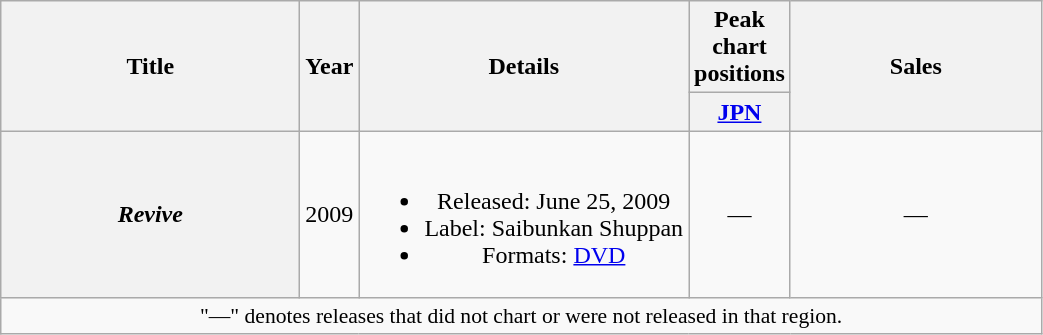<table class="wikitable plainrowheaders" style="text-align:center;">
<tr>
<th rowspan="2" style="width:12em;">Title</th>
<th rowspan="2">Year</th>
<th rowspan="2">Details</th>
<th colspan="1">Peak chart positions</th>
<th rowspan="2" style="width:10em;">Sales</th>
</tr>
<tr>
<th width="30"><a href='#'>JPN</a></th>
</tr>
<tr>
<th scope="row"><em>Revive</em></th>
<td>2009</td>
<td><br><ul><li>Released: June 25, 2009</li><li>Label: Saibunkan Shuppan</li><li>Formats: <a href='#'>DVD</a></li></ul></td>
<td>—</td>
<td>—</td>
</tr>
<tr>
<td colspan="6" style="font-size:90%;">"—" denotes releases that did not chart or were not released in that region.</td>
</tr>
</table>
